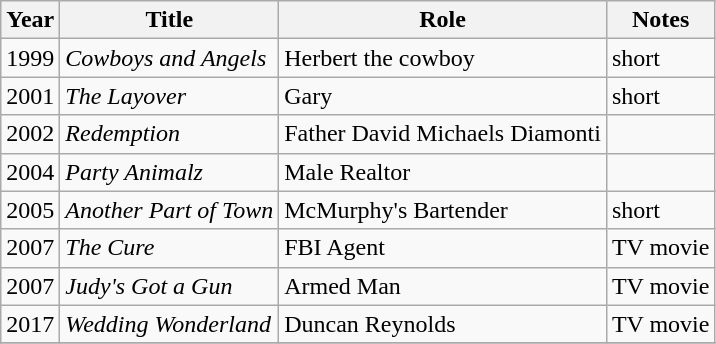<table class="wikitable sortable">
<tr>
<th>Year</th>
<th>Title</th>
<th>Role</th>
<th class="unsortable">Notes</th>
</tr>
<tr>
<td>1999</td>
<td><em>Cowboys and Angels</em></td>
<td>Herbert the cowboy</td>
<td>short</td>
</tr>
<tr>
<td>2001</td>
<td><em>The Layover</em></td>
<td>Gary</td>
<td>short</td>
</tr>
<tr>
<td>2002</td>
<td><em>Redemption</em></td>
<td>Father David Michaels Diamonti</td>
<td></td>
</tr>
<tr>
<td>2004</td>
<td><em>Party Animalz</em></td>
<td>Male Realtor</td>
<td></td>
</tr>
<tr>
<td>2005</td>
<td><em>Another Part of Town</em></td>
<td>McMurphy's Bartender</td>
<td>short</td>
</tr>
<tr>
<td>2007</td>
<td><em>The Cure</em></td>
<td>FBI Agent</td>
<td>TV movie</td>
</tr>
<tr>
<td>2007</td>
<td><em>Judy's Got a Gun</em></td>
<td>Armed Man</td>
<td>TV movie</td>
</tr>
<tr>
<td>2017</td>
<td><em>Wedding Wonderland</em></td>
<td>Duncan Reynolds</td>
<td>TV movie</td>
</tr>
<tr>
</tr>
</table>
